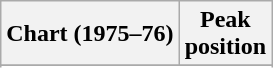<table class="wikitable sortable plainrowheaders" style="text-align:center">
<tr>
<th scope="col">Chart (1975–76)</th>
<th scope="col">Peak<br> position</th>
</tr>
<tr>
</tr>
<tr>
</tr>
</table>
